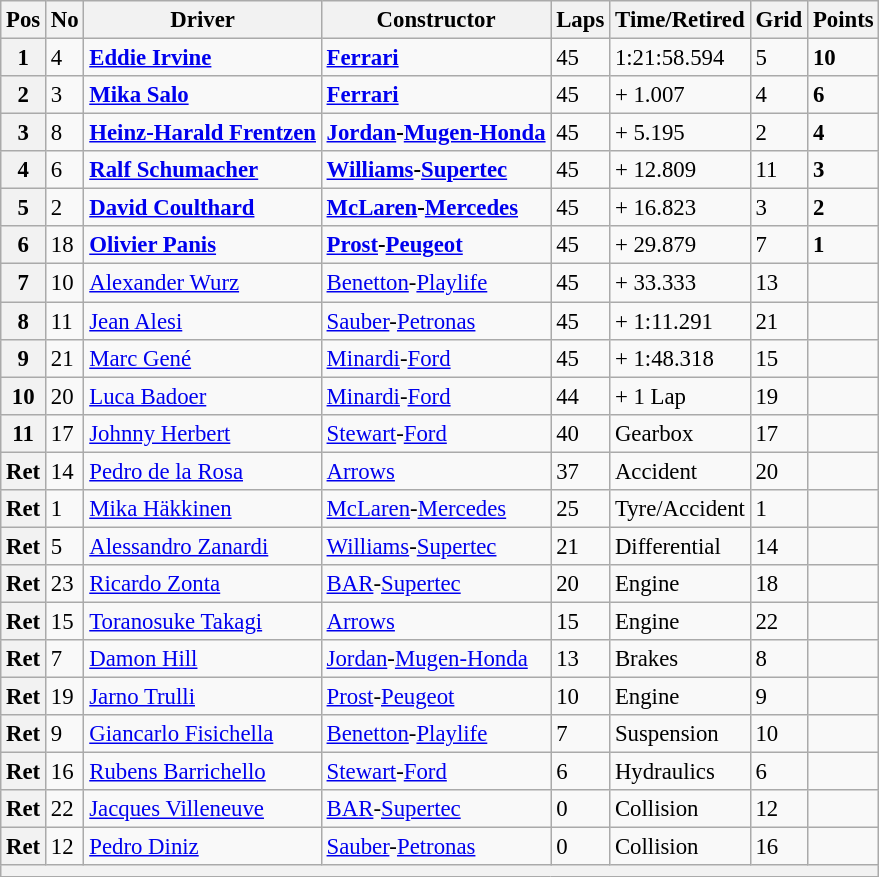<table class="wikitable" style="font-size: 95%;">
<tr>
<th>Pos</th>
<th>No</th>
<th>Driver</th>
<th>Constructor</th>
<th>Laps</th>
<th>Time/Retired</th>
<th>Grid</th>
<th>Points</th>
</tr>
<tr>
<th>1</th>
<td>4</td>
<td> <strong><a href='#'>Eddie Irvine</a></strong></td>
<td><strong><a href='#'>Ferrari</a></strong></td>
<td>45</td>
<td>1:21:58.594</td>
<td>5</td>
<td><strong>10</strong></td>
</tr>
<tr>
<th>2</th>
<td>3</td>
<td> <strong><a href='#'>Mika Salo</a></strong></td>
<td><strong><a href='#'>Ferrari</a></strong></td>
<td>45</td>
<td>+ 1.007</td>
<td>4</td>
<td><strong>6</strong></td>
</tr>
<tr>
<th>3</th>
<td>8</td>
<td> <strong><a href='#'>Heinz-Harald Frentzen</a></strong></td>
<td><strong><a href='#'>Jordan</a>-<a href='#'>Mugen-Honda</a></strong></td>
<td>45</td>
<td>+ 5.195</td>
<td>2</td>
<td><strong>4</strong></td>
</tr>
<tr>
<th>4</th>
<td>6</td>
<td> <strong><a href='#'>Ralf Schumacher</a></strong></td>
<td><strong><a href='#'>Williams</a>-<a href='#'>Supertec</a></strong></td>
<td>45</td>
<td>+ 12.809</td>
<td>11</td>
<td><strong>3</strong></td>
</tr>
<tr>
<th>5</th>
<td>2</td>
<td> <strong><a href='#'>David Coulthard</a></strong></td>
<td><strong><a href='#'>McLaren</a>-<a href='#'>Mercedes</a></strong></td>
<td>45</td>
<td>+ 16.823</td>
<td>3</td>
<td><strong>2</strong></td>
</tr>
<tr>
<th>6</th>
<td>18</td>
<td> <strong><a href='#'>Olivier Panis</a></strong></td>
<td><strong><a href='#'>Prost</a>-<a href='#'>Peugeot</a></strong></td>
<td>45</td>
<td>+ 29.879</td>
<td>7</td>
<td><strong>1</strong></td>
</tr>
<tr>
<th>7</th>
<td>10</td>
<td> <a href='#'>Alexander Wurz</a></td>
<td><a href='#'>Benetton</a>-<a href='#'>Playlife</a></td>
<td>45</td>
<td>+ 33.333</td>
<td>13</td>
<td> </td>
</tr>
<tr>
<th>8</th>
<td>11</td>
<td> <a href='#'>Jean Alesi</a></td>
<td><a href='#'>Sauber</a>-<a href='#'>Petronas</a></td>
<td>45</td>
<td>+ 1:11.291</td>
<td>21</td>
<td> </td>
</tr>
<tr>
<th>9</th>
<td>21</td>
<td> <a href='#'>Marc Gené</a></td>
<td><a href='#'>Minardi</a>-<a href='#'>Ford</a></td>
<td>45</td>
<td>+ 1:48.318</td>
<td>15</td>
<td> </td>
</tr>
<tr>
<th>10</th>
<td>20</td>
<td> <a href='#'>Luca Badoer</a></td>
<td><a href='#'>Minardi</a>-<a href='#'>Ford</a></td>
<td>44</td>
<td>+ 1 Lap</td>
<td>19</td>
<td> </td>
</tr>
<tr>
<th>11</th>
<td>17</td>
<td> <a href='#'>Johnny Herbert</a></td>
<td><a href='#'>Stewart</a>-<a href='#'>Ford</a></td>
<td>40</td>
<td>Gearbox</td>
<td>17</td>
<td> </td>
</tr>
<tr>
<th>Ret</th>
<td>14</td>
<td> <a href='#'>Pedro de la Rosa</a></td>
<td><a href='#'>Arrows</a></td>
<td>37</td>
<td>Accident</td>
<td>20</td>
<td> </td>
</tr>
<tr>
<th>Ret</th>
<td>1</td>
<td> <a href='#'>Mika Häkkinen</a></td>
<td><a href='#'>McLaren</a>-<a href='#'>Mercedes</a></td>
<td>25</td>
<td>Tyre/Accident</td>
<td>1</td>
<td> </td>
</tr>
<tr>
<th>Ret</th>
<td>5</td>
<td> <a href='#'>Alessandro Zanardi</a></td>
<td><a href='#'>Williams</a>-<a href='#'>Supertec</a></td>
<td>21</td>
<td>Differential</td>
<td>14</td>
<td> </td>
</tr>
<tr>
<th>Ret</th>
<td>23</td>
<td> <a href='#'>Ricardo Zonta</a></td>
<td><a href='#'>BAR</a>-<a href='#'>Supertec</a></td>
<td>20</td>
<td>Engine</td>
<td>18</td>
<td> </td>
</tr>
<tr>
<th>Ret</th>
<td>15</td>
<td> <a href='#'>Toranosuke Takagi</a></td>
<td><a href='#'>Arrows</a></td>
<td>15</td>
<td>Engine</td>
<td>22</td>
<td> </td>
</tr>
<tr>
<th>Ret</th>
<td>7</td>
<td> <a href='#'>Damon Hill</a></td>
<td><a href='#'>Jordan</a>-<a href='#'>Mugen-Honda</a></td>
<td>13</td>
<td>Brakes</td>
<td>8</td>
<td> </td>
</tr>
<tr>
<th>Ret</th>
<td>19</td>
<td> <a href='#'>Jarno Trulli</a></td>
<td><a href='#'>Prost</a>-<a href='#'>Peugeot</a></td>
<td>10</td>
<td>Engine</td>
<td>9</td>
<td> </td>
</tr>
<tr>
<th>Ret</th>
<td>9</td>
<td> <a href='#'>Giancarlo Fisichella</a></td>
<td><a href='#'>Benetton</a>-<a href='#'>Playlife</a></td>
<td>7</td>
<td>Suspension</td>
<td>10</td>
<td> </td>
</tr>
<tr>
<th>Ret</th>
<td>16</td>
<td> <a href='#'>Rubens Barrichello</a></td>
<td><a href='#'>Stewart</a>-<a href='#'>Ford</a></td>
<td>6</td>
<td>Hydraulics</td>
<td>6</td>
<td> </td>
</tr>
<tr>
<th>Ret</th>
<td>22</td>
<td> <a href='#'>Jacques Villeneuve</a></td>
<td><a href='#'>BAR</a>-<a href='#'>Supertec</a></td>
<td>0</td>
<td>Collision</td>
<td>12</td>
<td> </td>
</tr>
<tr>
<th>Ret</th>
<td>12</td>
<td> <a href='#'>Pedro Diniz</a></td>
<td><a href='#'>Sauber</a>-<a href='#'>Petronas</a></td>
<td>0</td>
<td>Collision</td>
<td>16</td>
<td> </td>
</tr>
<tr>
<th colspan="8"></th>
</tr>
</table>
